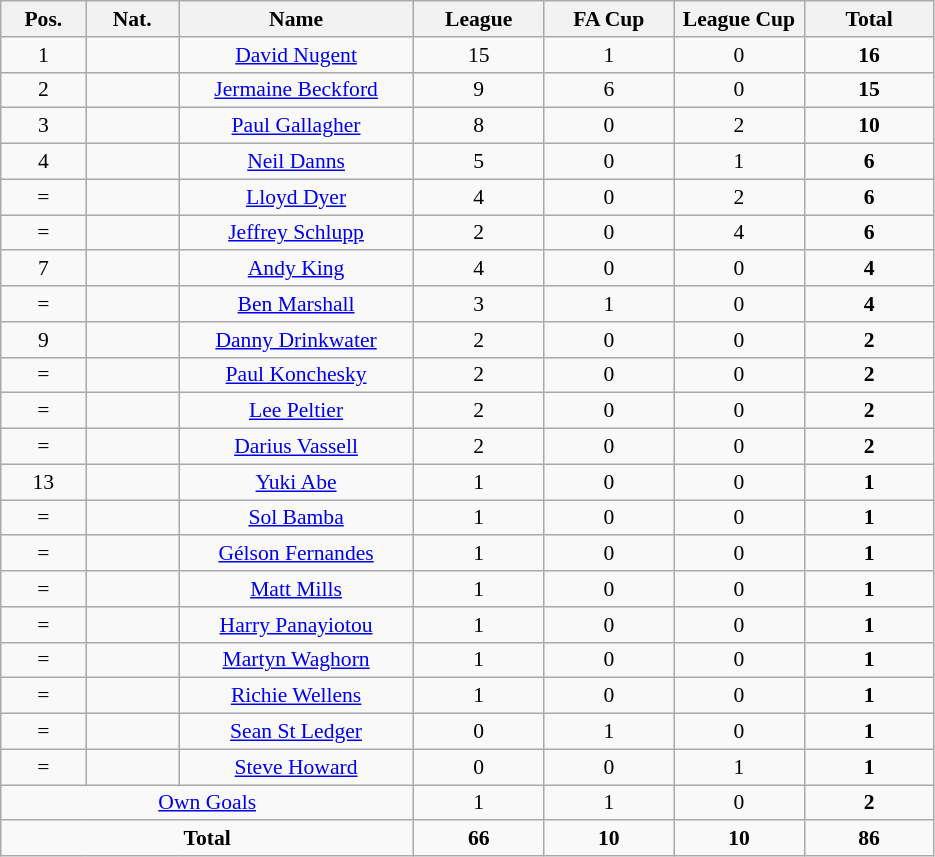<table class="wikitable" style="font-size: 90%; text-align: center">
<tr>
<th width=50>Pos.</th>
<th width=55>Nat.</th>
<th width=150>Name</th>
<th width=80>League</th>
<th width=80>FA Cup</th>
<th width=80>League Cup</th>
<th width=80>Total</th>
</tr>
<tr>
<td>1</td>
<td></td>
<td><a href='#'>David Nugent</a></td>
<td>15</td>
<td>1</td>
<td>0</td>
<td><strong>16</strong></td>
</tr>
<tr>
<td>2</td>
<td></td>
<td><a href='#'>Jermaine Beckford</a></td>
<td>9</td>
<td>6</td>
<td>0</td>
<td><strong>15</strong></td>
</tr>
<tr>
<td>3</td>
<td></td>
<td><a href='#'>Paul Gallagher</a></td>
<td>8</td>
<td>0</td>
<td>2</td>
<td><strong>10</strong></td>
</tr>
<tr>
<td>4</td>
<td></td>
<td><a href='#'>Neil Danns</a></td>
<td>5</td>
<td>0</td>
<td>1</td>
<td><strong>6</strong></td>
</tr>
<tr>
<td>=</td>
<td></td>
<td><a href='#'>Lloyd Dyer</a></td>
<td>4</td>
<td>0</td>
<td>2</td>
<td><strong>6</strong></td>
</tr>
<tr>
<td>=</td>
<td></td>
<td><a href='#'>Jeffrey Schlupp</a></td>
<td>2</td>
<td>0</td>
<td>4</td>
<td><strong>6</strong></td>
</tr>
<tr>
<td>7</td>
<td></td>
<td><a href='#'>Andy King</a></td>
<td>4</td>
<td>0</td>
<td>0</td>
<td><strong>4</strong></td>
</tr>
<tr>
<td>=</td>
<td></td>
<td><a href='#'>Ben Marshall</a></td>
<td>3</td>
<td>1</td>
<td>0</td>
<td><strong>4</strong></td>
</tr>
<tr>
<td>9</td>
<td></td>
<td><a href='#'>Danny Drinkwater</a></td>
<td>2</td>
<td>0</td>
<td>0</td>
<td><strong>2</strong></td>
</tr>
<tr>
<td>=</td>
<td></td>
<td><a href='#'>Paul Konchesky</a></td>
<td>2</td>
<td>0</td>
<td>0</td>
<td><strong>2</strong></td>
</tr>
<tr>
<td>=</td>
<td></td>
<td><a href='#'>Lee Peltier</a></td>
<td>2</td>
<td>0</td>
<td>0</td>
<td><strong>2</strong></td>
</tr>
<tr>
<td>=</td>
<td></td>
<td><a href='#'>Darius Vassell</a></td>
<td>2</td>
<td>0</td>
<td>0</td>
<td><strong>2</strong></td>
</tr>
<tr>
<td>13</td>
<td></td>
<td><a href='#'>Yuki Abe</a></td>
<td>1</td>
<td>0</td>
<td>0</td>
<td><strong>1</strong></td>
</tr>
<tr>
<td>=</td>
<td></td>
<td><a href='#'>Sol Bamba</a></td>
<td>1</td>
<td>0</td>
<td>0</td>
<td><strong>1</strong></td>
</tr>
<tr>
<td>=</td>
<td></td>
<td><a href='#'>Gélson Fernandes</a></td>
<td>1</td>
<td>0</td>
<td>0</td>
<td><strong>1</strong></td>
</tr>
<tr>
<td>=</td>
<td></td>
<td><a href='#'>Matt Mills</a></td>
<td>1</td>
<td>0</td>
<td>0</td>
<td><strong>1</strong></td>
</tr>
<tr>
<td>=</td>
<td></td>
<td><a href='#'>Harry Panayiotou</a></td>
<td>1</td>
<td>0</td>
<td>0</td>
<td><strong>1</strong></td>
</tr>
<tr>
<td>=</td>
<td></td>
<td><a href='#'>Martyn Waghorn</a></td>
<td>1</td>
<td>0</td>
<td>0</td>
<td><strong>1</strong></td>
</tr>
<tr>
<td>=</td>
<td></td>
<td><a href='#'>Richie Wellens</a></td>
<td>1</td>
<td>0</td>
<td>0</td>
<td><strong>1</strong></td>
</tr>
<tr>
<td>=</td>
<td></td>
<td><a href='#'>Sean St Ledger</a></td>
<td>0</td>
<td>1</td>
<td>0</td>
<td><strong>1</strong></td>
</tr>
<tr>
<td>=</td>
<td></td>
<td><a href='#'>Steve Howard</a></td>
<td>0</td>
<td>0</td>
<td>1</td>
<td><strong>1</strong></td>
</tr>
<tr>
<td colspan="3"><a href='#'>Own Goals</a></td>
<td>1</td>
<td>1</td>
<td>0</td>
<td><strong>2</strong></td>
</tr>
<tr>
<td colspan="3"><strong>Total</strong></td>
<td><strong>66</strong></td>
<td><strong>10</strong></td>
<td><strong>10</strong></td>
<td><strong>86</strong></td>
</tr>
</table>
